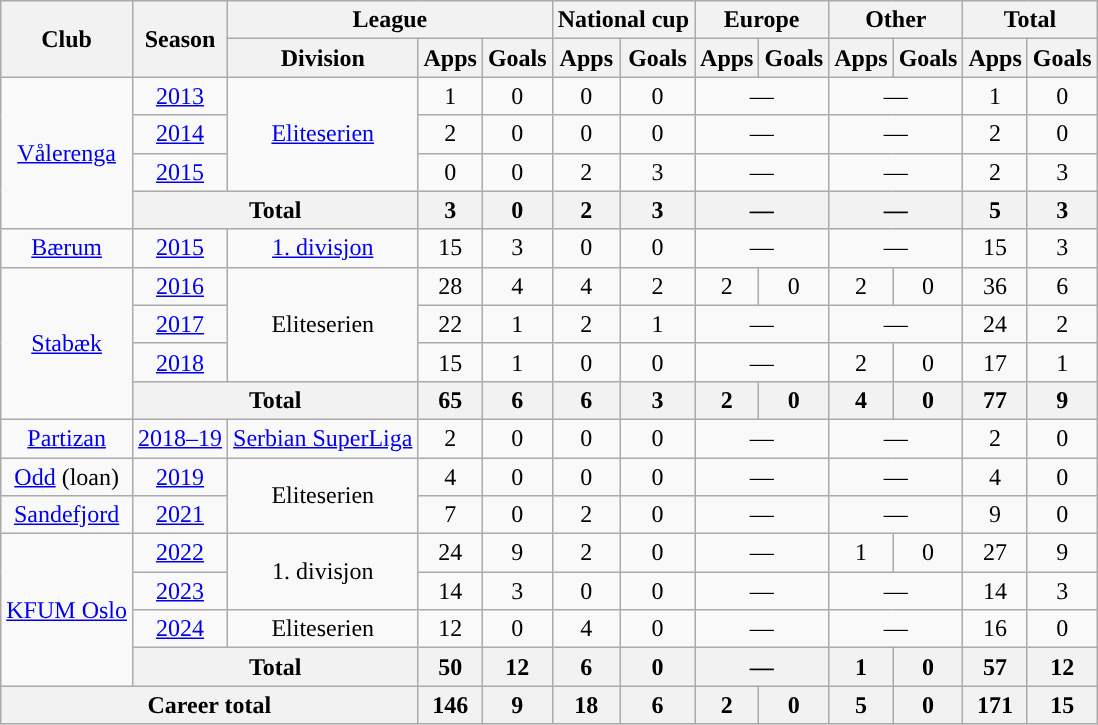<table class="wikitable" style="text-align: center;">
<tr>
<th rowspan="2">Club</th>
<th rowspan="2">Season</th>
<th colspan="3">League</th>
<th colspan="2">National cup</th>
<th colspan="2">Europe</th>
<th colspan="2">Other</th>
<th colspan="2">Total</th>
</tr>
<tr>
<th>Division</th>
<th>Apps</th>
<th>Goals</th>
<th>Apps</th>
<th>Goals</th>
<th>Apps</th>
<th>Goals</th>
<th>Apps</th>
<th>Goals</th>
<th>Apps</th>
<th>Goals</th>
</tr>
<tr>
<td rowspan=4><a href='#'>Vålerenga</a></td>
<td><a href='#'>2013</a></td>
<td rowspan=3><a href='#'>Eliteserien</a></td>
<td>1</td>
<td>0</td>
<td>0</td>
<td>0</td>
<td colspan=2>—</td>
<td colspan=2>—</td>
<td>1</td>
<td>0</td>
</tr>
<tr>
<td><a href='#'>2014</a></td>
<td>2</td>
<td>0</td>
<td>0</td>
<td>0</td>
<td colspan=2>—</td>
<td colspan=2>—</td>
<td>2</td>
<td>0</td>
</tr>
<tr>
<td><a href='#'>2015</a></td>
<td>0</td>
<td>0</td>
<td>2</td>
<td>3</td>
<td colspan=2>—</td>
<td colspan=2>—</td>
<td>2</td>
<td>3</td>
</tr>
<tr>
<th colspan=2>Total</th>
<th>3</th>
<th>0</th>
<th>2</th>
<th>3</th>
<th colspan=2>—</th>
<th colspan=2>—</th>
<th>5</th>
<th>3</th>
</tr>
<tr>
<td><a href='#'>Bærum</a></td>
<td><a href='#'>2015</a></td>
<td><a href='#'>1. divisjon</a></td>
<td>15</td>
<td>3</td>
<td>0</td>
<td>0</td>
<td colspan=2>—</td>
<td colspan=2>—</td>
<td>15</td>
<td>3</td>
</tr>
<tr>
<td rowspan=4><a href='#'>Stabæk</a></td>
<td><a href='#'>2016</a></td>
<td rowspan=3>Eliteserien</td>
<td>28</td>
<td>4</td>
<td>4</td>
<td>2</td>
<td>2</td>
<td>0</td>
<td>2</td>
<td>0</td>
<td>36</td>
<td>6</td>
</tr>
<tr>
<td><a href='#'>2017</a></td>
<td>22</td>
<td>1</td>
<td>2</td>
<td>1</td>
<td colspan=2>—</td>
<td colspan="2">—</td>
<td>24</td>
<td>2</td>
</tr>
<tr>
<td><a href='#'>2018</a></td>
<td>15</td>
<td>1</td>
<td>0</td>
<td>0</td>
<td colspan=2>—</td>
<td>2</td>
<td>0</td>
<td>17</td>
<td>1</td>
</tr>
<tr>
<th colspan="2">Total</th>
<th>65</th>
<th>6</th>
<th>6</th>
<th>3</th>
<th>2</th>
<th>0</th>
<th>4</th>
<th>0</th>
<th>77</th>
<th>9</th>
</tr>
<tr>
<td><a href='#'>Partizan</a></td>
<td><a href='#'>2018–19</a></td>
<td><a href='#'>Serbian SuperLiga</a></td>
<td>2</td>
<td>0</td>
<td>0</td>
<td>0</td>
<td colspan=2>—</td>
<td colspan=2>—</td>
<td>2</td>
<td>0</td>
</tr>
<tr>
<td><a href='#'>Odd</a> (loan)</td>
<td><a href='#'>2019</a></td>
<td rowspan=2>Eliteserien</td>
<td>4</td>
<td>0</td>
<td>0</td>
<td>0</td>
<td colspan=2>—</td>
<td colspan=2>—</td>
<td>4</td>
<td>0</td>
</tr>
<tr>
<td><a href='#'>Sandefjord</a></td>
<td><a href='#'>2021</a></td>
<td>7</td>
<td>0</td>
<td>2</td>
<td>0</td>
<td colspan=2>—</td>
<td colspan=2>—</td>
<td>9</td>
<td>0</td>
</tr>
<tr>
<td rowspan=4><a href='#'>KFUM Oslo</a></td>
<td><a href='#'>2022</a></td>
<td rowspan=2>1. divisjon</td>
<td>24</td>
<td>9</td>
<td>2</td>
<td>0</td>
<td colspan=2>—</td>
<td>1</td>
<td>0</td>
<td>27</td>
<td>9</td>
</tr>
<tr>
<td><a href='#'>2023</a></td>
<td>14</td>
<td>3</td>
<td>0</td>
<td>0</td>
<td colspan=2>—</td>
<td colspan=2>—</td>
<td>14</td>
<td>3</td>
</tr>
<tr>
<td><a href='#'>2024</a></td>
<td>Eliteserien</td>
<td>12</td>
<td>0</td>
<td>4</td>
<td>0</td>
<td colspan=2>—</td>
<td colspan=2>—</td>
<td>16</td>
<td>0</td>
</tr>
<tr>
<th colspan=2>Total</th>
<th>50</th>
<th>12</th>
<th>6</th>
<th>0</th>
<th colspan=2>—</th>
<th>1</th>
<th>0</th>
<th>57</th>
<th>12</th>
</tr>
<tr>
<th colspan=3>Career total</th>
<th>146</th>
<th>9</th>
<th>18</th>
<th>6</th>
<th>2</th>
<th>0</th>
<th>5</th>
<th>0</th>
<th>171</th>
<th>15</th>
</tr>
</table>
